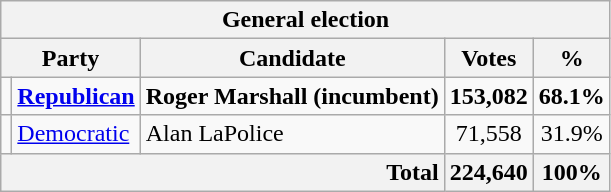<table class=wikitable>
<tr>
<th colspan = 6>General election</th>
</tr>
<tr>
<th colspan=2>Party</th>
<th>Candidate</th>
<th>Votes</th>
<th>%</th>
</tr>
<tr>
<td></td>
<td><strong><a href='#'>Republican</a></strong></td>
<td><strong>Roger Marshall</strong> <strong>(incumbent)</strong></td>
<td align=center><strong>153,082</strong></td>
<td align=center><strong>68.1%</strong></td>
</tr>
<tr>
<td></td>
<td><a href='#'>Democratic</a></td>
<td>Alan LaPolice</td>
<td align=center>71,558</td>
<td align=center>31.9%</td>
</tr>
<tr>
<th colspan=3; style="text-align:right;">Total</th>
<th align=center><strong>224,640</strong></th>
<th align=center><strong>100%</strong></th>
</tr>
</table>
